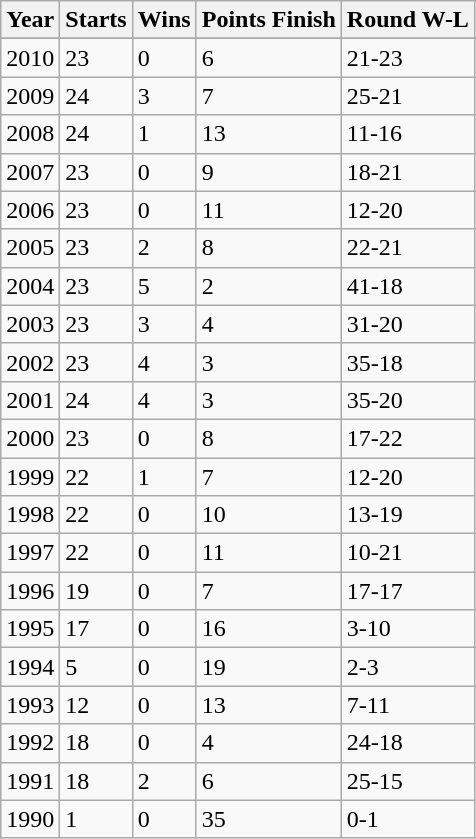<table class="wikitable sortable" border="1" style="float: left;">
<tr>
<th scope="col">Year</th>
<th scope="col">Starts</th>
<th scope="col">Wins</th>
<th scope="col">Points Finish</th>
<th scope="col" class="unsortable">Round W-L</th>
</tr>
<tr>
</tr>
<tr>
<td>2010</td>
<td>23</td>
<td>0</td>
<td>6</td>
<td>21-23</td>
</tr>
<tr>
<td>2009</td>
<td>24</td>
<td>3</td>
<td>7</td>
<td>25-21</td>
</tr>
<tr>
<td>2008</td>
<td>24</td>
<td>1</td>
<td>13</td>
<td>11-16</td>
</tr>
<tr>
<td>2007</td>
<td>23</td>
<td>0</td>
<td>9</td>
<td>18-21</td>
</tr>
<tr>
<td>2006</td>
<td>23</td>
<td>0</td>
<td>11</td>
<td>12-20</td>
</tr>
<tr>
<td>2005</td>
<td>23</td>
<td>2</td>
<td>8</td>
<td>22-21</td>
</tr>
<tr>
<td>2004</td>
<td>23</td>
<td>5</td>
<td>2</td>
<td>41-18</td>
</tr>
<tr>
<td>2003</td>
<td>23</td>
<td>3</td>
<td>4</td>
<td>31-20</td>
</tr>
<tr>
<td>2002</td>
<td>23</td>
<td>4</td>
<td>3</td>
<td>35-18</td>
</tr>
<tr>
<td>2001</td>
<td>24</td>
<td>4</td>
<td>3</td>
<td>35-20</td>
</tr>
<tr>
<td>2000</td>
<td>23</td>
<td>0</td>
<td>8</td>
<td>17-22</td>
</tr>
<tr>
<td>1999</td>
<td>22</td>
<td>1</td>
<td>7</td>
<td>12-20</td>
</tr>
<tr>
<td>1998</td>
<td>22</td>
<td>0</td>
<td>10</td>
<td>13-19</td>
</tr>
<tr>
<td>1997</td>
<td>22</td>
<td>0</td>
<td>11</td>
<td>10-21</td>
</tr>
<tr>
<td>1996</td>
<td>19</td>
<td>0</td>
<td>7</td>
<td>17-17</td>
</tr>
<tr>
<td>1995</td>
<td>17</td>
<td>0</td>
<td>16</td>
<td>3-10</td>
</tr>
<tr>
<td>1994</td>
<td>5</td>
<td>0</td>
<td>19</td>
<td>2-3</td>
</tr>
<tr>
<td>1993</td>
<td>12</td>
<td>0</td>
<td>13</td>
<td>7-11</td>
</tr>
<tr>
<td>1992</td>
<td>18</td>
<td>0</td>
<td>4</td>
<td>24-18</td>
</tr>
<tr>
<td>1991</td>
<td>18</td>
<td>2</td>
<td>6</td>
<td>25-15</td>
</tr>
<tr>
<td>1990</td>
<td>1</td>
<td>0</td>
<td>35</td>
<td>0-1</td>
</tr>
</table>
